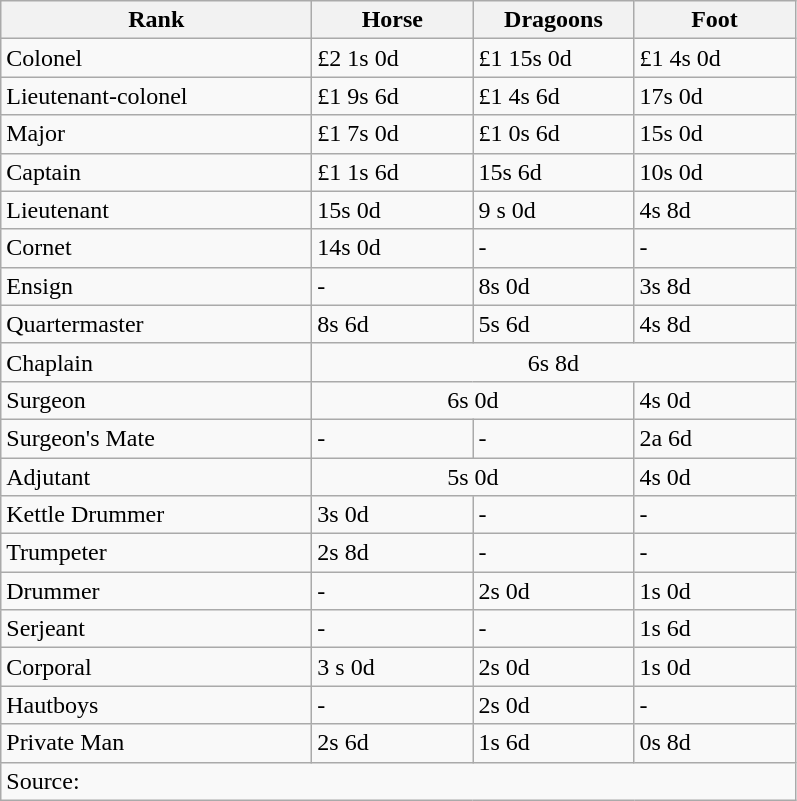<table class="wikitable">
<tr>
<th align="left" width="200">Rank</th>
<th align="left" width="100">Horse</th>
<th align="left" width="100">Dragoons</th>
<th align="left" width="100">Foot</th>
</tr>
<tr>
<td>Colonel</td>
<td>£2 1s 0d</td>
<td>£1 15s 0d</td>
<td>£1 4s 0d</td>
</tr>
<tr>
<td>Lieutenant-colonel</td>
<td>£1 9s 6d</td>
<td>£1 4s 6d</td>
<td>17s 0d</td>
</tr>
<tr>
<td>Major</td>
<td>£1 7s 0d</td>
<td>£1 0s 6d</td>
<td>15s 0d</td>
</tr>
<tr>
<td>Captain</td>
<td>£1 1s 6d</td>
<td>15s 6d</td>
<td>10s 0d</td>
</tr>
<tr>
<td>Lieutenant</td>
<td>15s 0d</td>
<td>9 s 0d</td>
<td>4s 8d</td>
</tr>
<tr>
<td>Cornet</td>
<td>14s 0d</td>
<td>-</td>
<td>-</td>
</tr>
<tr>
<td>Ensign</td>
<td>-</td>
<td>8s 0d</td>
<td>3s 8d</td>
</tr>
<tr>
<td>Quartermaster</td>
<td>8s 6d</td>
<td>5s 6d</td>
<td>4s 8d</td>
</tr>
<tr>
<td>Chaplain</td>
<td colspan=3 style="text-align:center;">6s 8d</td>
</tr>
<tr>
<td>Surgeon</td>
<td colspan=2 style="text-align:center;">6s 0d</td>
<td>4s 0d</td>
</tr>
<tr>
<td>Surgeon's Mate</td>
<td>-</td>
<td>-</td>
<td>2a 6d</td>
</tr>
<tr>
<td>Adjutant</td>
<td colspan=2 style="text-align:center;">5s 0d</td>
<td>4s 0d</td>
</tr>
<tr>
<td>Kettle Drummer</td>
<td>3s 0d</td>
<td>-</td>
<td>-</td>
</tr>
<tr>
<td>Trumpeter</td>
<td>2s 8d</td>
<td>-</td>
<td>-</td>
</tr>
<tr>
<td>Drummer</td>
<td>-</td>
<td>2s 0d</td>
<td>1s 0d</td>
</tr>
<tr>
<td>Serjeant</td>
<td>-</td>
<td>-</td>
<td>1s 6d</td>
</tr>
<tr>
<td>Corporal</td>
<td>3 s 0d</td>
<td>2s 0d</td>
<td>1s 0d</td>
</tr>
<tr>
<td>Hautboys</td>
<td>-</td>
<td>2s 0d</td>
<td>-</td>
</tr>
<tr>
<td>Private Man</td>
<td>2s 6d</td>
<td>1s 6d</td>
<td>0s 8d</td>
</tr>
<tr>
<td colspan=4>Source:</td>
</tr>
</table>
